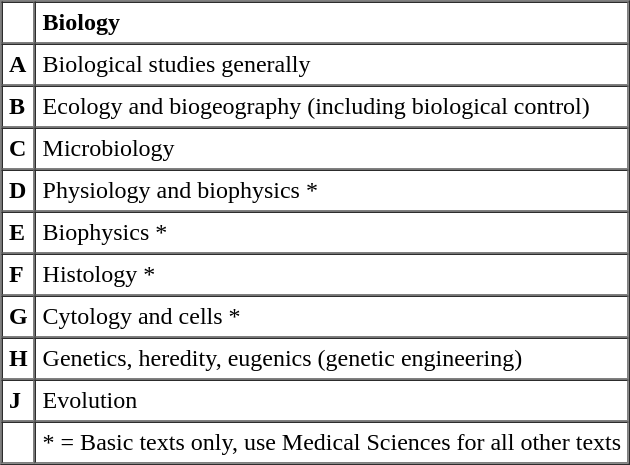<table border="1" cellpadding="4" cellspacing="0" align="center">
<tr>
<td></td>
<td><strong>Biology</strong></td>
</tr>
<tr>
<td><strong>A</strong></td>
<td>Biological studies generally</td>
</tr>
<tr>
<td><strong>B</strong></td>
<td>Ecology and biogeography (including biological control)</td>
</tr>
<tr>
<td><strong>C</strong></td>
<td>Microbiology</td>
</tr>
<tr>
<td><strong>D</strong></td>
<td>Physiology and biophysics *</td>
</tr>
<tr>
<td><strong>E</strong></td>
<td>Biophysics *</td>
</tr>
<tr>
<td><strong>F</strong></td>
<td>Histology *</td>
</tr>
<tr>
<td><strong>G</strong></td>
<td>Cytology and cells *</td>
</tr>
<tr>
<td><strong>H</strong></td>
<td>Genetics, heredity, eugenics (genetic engineering)</td>
</tr>
<tr>
<td><strong>J</strong></td>
<td>Evolution</td>
</tr>
<tr>
<td></td>
<td>* = Basic texts only, use Medical Sciences for all other texts</td>
</tr>
</table>
